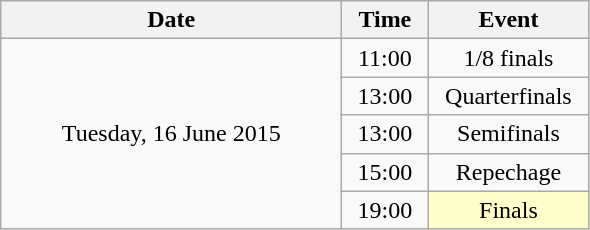<table class = "wikitable" style="text-align:center;">
<tr>
<th width=220>Date</th>
<th width=50>Time</th>
<th width=100>Event</th>
</tr>
<tr>
<td rowspan=5>Tuesday, 16 June 2015</td>
<td>11:00</td>
<td>1/8 finals</td>
</tr>
<tr>
<td>13:00</td>
<td>Quarterfinals</td>
</tr>
<tr>
<td>13:00</td>
<td>Semifinals</td>
</tr>
<tr>
<td>15:00</td>
<td>Repechage</td>
</tr>
<tr>
<td>19:00</td>
<td bgcolor=ffffcc>Finals</td>
</tr>
</table>
